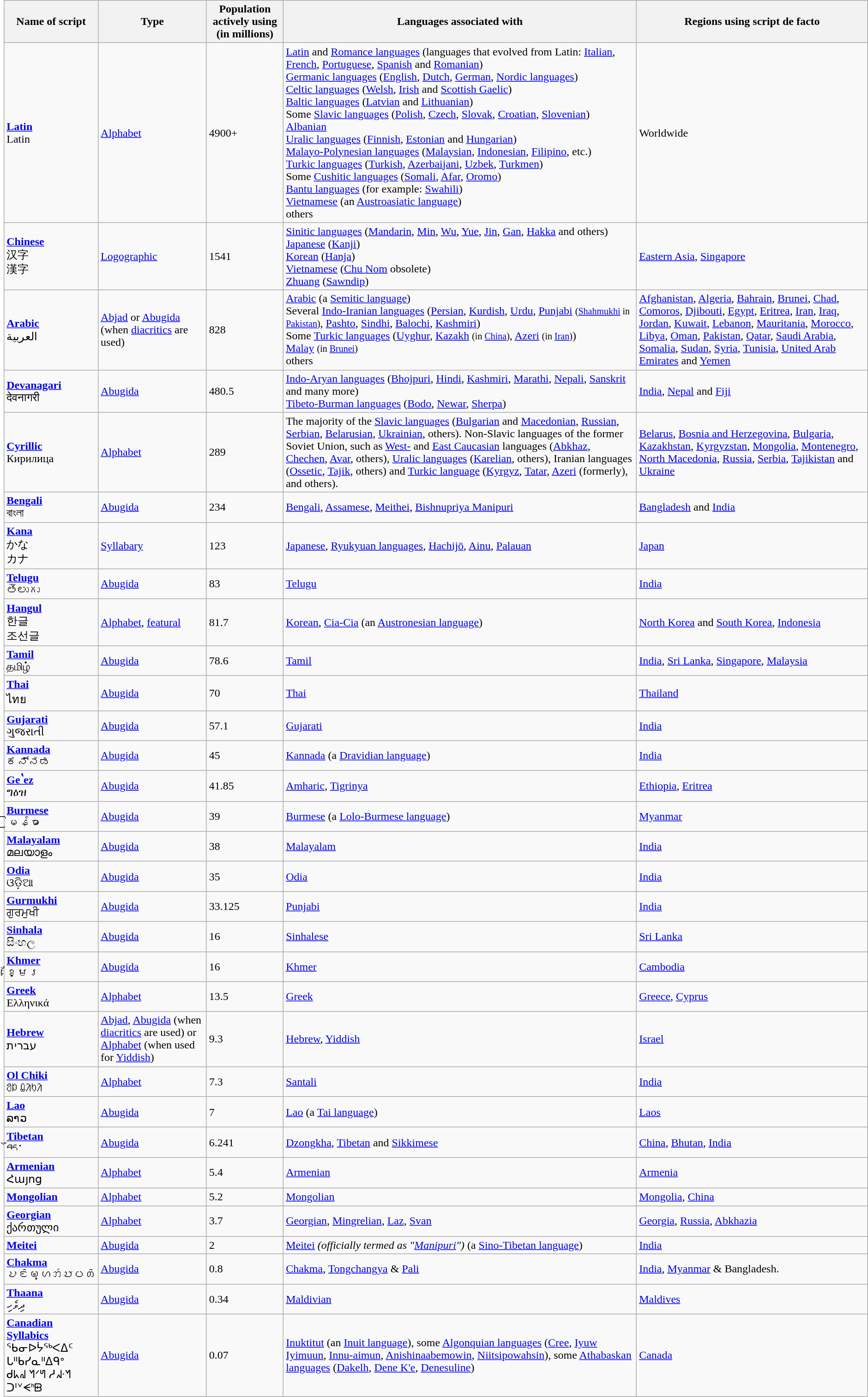<table class="wikitable sortable" style="text-align:left">
<tr>
<th>Name of script</th>
<th>Type</th>
<th>Population actively using (in millions)</th>
<th>Languages associated with</th>
<th>Regions using script de facto</th>
</tr>
<tr>
<td><strong><a href='#'>Latin</a></strong>  <br> Latin</td>
<td><a href='#'>Alphabet</a></td>
<td>4900+</td>
<td><a href='#'>Latin</a>  and <a href='#'>Romance languages</a> (languages that evolved from Latin: <a href='#'>Italian</a>, <a href='#'>French</a>, <a href='#'>Portuguese</a>, <a href='#'>Spanish</a> and <a href='#'>Romanian</a>)<br> <a href='#'>Germanic languages</a> (<a href='#'>English</a>, <a href='#'>Dutch</a>, <a href='#'>German</a>, <a href='#'>Nordic languages</a>)<br><a href='#'>Celtic languages</a> (<a href='#'>Welsh</a>, <a href='#'>Irish</a> and <a href='#'>Scottish Gaelic</a>)<br><a href='#'>Baltic languages</a> (<a href='#'>Latvian</a> and <a href='#'>Lithuanian</a>)<br>Some <a href='#'>Slavic languages</a> (<a href='#'>Polish</a>, <a href='#'>Czech</a>, <a href='#'>Slovak</a>, <a href='#'>Croatian</a>, <a href='#'>Slovenian</a>)<br> <a href='#'>Albanian</a><br>  <a href='#'>Uralic languages</a> (<a href='#'>Finnish</a>, <a href='#'>Estonian</a> and <a href='#'>Hungarian</a>)<br> <a href='#'>Malayo-Polynesian languages</a> (<a href='#'>Malaysian</a>, <a href='#'>Indonesian</a>, <a href='#'>Filipino</a>, etc.)<br> <a href='#'>Turkic languages</a> (<a href='#'>Turkish</a>, <a href='#'>Azerbaijani</a>, <a href='#'>Uzbek</a>, <a href='#'>Turkmen</a>)<br> Some <a href='#'>Cushitic languages</a> (<a href='#'>Somali</a>, <a href='#'>Afar</a>, <a href='#'>Oromo</a>)<br> <a href='#'>Bantu languages</a> (for example: <a href='#'>Swahili</a>)<br> <a href='#'>Vietnamese</a> (an <a href='#'>Austroasiatic language</a>)<br> others</td>
<td>Worldwide</td>
</tr>
<tr>
<td><strong><a href='#'>Chinese</a></strong> <br> 汉字 <br> 漢字</td>
<td><a href='#'>Logographic</a></td>
<td>1541</td>
<td><a href='#'>Sinitic languages</a> (<a href='#'>Mandarin</a>, <a href='#'>Min</a>, <a href='#'>Wu</a>, <a href='#'>Yue</a>, <a href='#'>Jin</a>, <a href='#'>Gan</a>, <a href='#'>Hakka</a> and others)<br><a href='#'>Japanese</a> (<a href='#'>Kanji</a>)<br> <a href='#'>Korean</a> (<a href='#'>Hanja</a>)<br> <a href='#'>Vietnamese</a> (<a href='#'>Chu Nom</a> obsolete)<br> <a href='#'>Zhuang</a> (<a href='#'>Sawndip</a>)</td>
<td><a href='#'>Eastern Asia</a>, <a href='#'>Singapore</a></td>
</tr>
<tr>
<td><strong><a href='#'>Arabic</a></strong> <br> العربية</td>
<td><a href='#'>Abjad</a> or <a href='#'>Abugida</a> (when <a href='#'>diacritics</a> are used)</td>
<td>828</td>
<td><a href='#'>Arabic</a> (a <a href='#'>Semitic language</a>)<br>Several <a href='#'>Indo-Iranian languages</a> (<a href='#'>Persian</a>, <a href='#'>Kurdish</a>, <a href='#'>Urdu</a>, <a href='#'>Punjabi</a> <small>(<a href='#'>Shahmukhi</a> in <a href='#'>Pakistan</a>)</small>, <a href='#'>Pashto</a>, <a href='#'>Sindhi</a>, <a href='#'>Balochi</a>, <a href='#'>Kashmiri</a>)<br>Some <a href='#'>Turkic languages</a> (<a href='#'>Uyghur</a>, <a href='#'>Kazakh</a> <small>(in <a href='#'>China</a>)</small>, <a href='#'>Azeri</a> <small>(in <a href='#'>Iran</a>)</small>)<br><a href='#'>Malay</a> <small>(in <a href='#'>Brunei</a>)</small><br>others</td>
<td><a href='#'>Afghanistan</a>, <a href='#'>Algeria</a>, <a href='#'>Bahrain</a>, <a href='#'>Brunei</a>, <a href='#'>Chad</a>, <a href='#'>Comoros</a>, <a href='#'>Djibouti</a>, <a href='#'>Egypt</a>, <a href='#'>Eritrea</a>, <a href='#'>Iran</a>, <a href='#'>Iraq</a>, <a href='#'>Jordan</a>, <a href='#'>Kuwait</a>, <a href='#'>Lebanon</a>, <a href='#'>Mauritania</a>, <a href='#'>Morocco</a>, <a href='#'>Libya</a>, <a href='#'>Oman</a>, <a href='#'>Pakistan</a>, <a href='#'>Qatar</a>, <a href='#'>Saudi Arabia</a>, <a href='#'>Somalia</a>, <a href='#'>Sudan</a>, <a href='#'>Syria</a>, <a href='#'>Tunisia</a>, <a href='#'>United Arab Emirates</a> and <a href='#'>Yemen</a></td>
</tr>
<tr>
<td><strong><a href='#'>Devanagari</a></strong> <br> देवनागरी</td>
<td><a href='#'>Abugida</a></td>
<td>480.5</td>
<td><a href='#'>Indo-Aryan languages</a> (<a href='#'>Bhojpuri</a>, <a href='#'>Hindi</a>, <a href='#'>Kashmiri</a>, <a href='#'>Marathi</a>, <a href='#'>Nepali</a>, <a href='#'>Sanskrit</a> and many more)<br><a href='#'>Tibeto-Burman languages</a> (<a href='#'>Bodo</a>, <a href='#'>Newar</a>, <a href='#'>Sherpa</a>)</td>
<td><a href='#'>India</a>, <a href='#'>Nepal</a> and <a href='#'>Fiji</a></td>
</tr>
<tr>
<td><strong><a href='#'>Cyrillic</a></strong> <br> Кирилица</td>
<td><a href='#'>Alphabet</a></td>
<td>289</td>
<td>The majority of the <a href='#'>Slavic languages</a> (<a href='#'>Bulgarian</a> and <a href='#'>Macedonian</a>, <a href='#'>Russian</a>, <a href='#'>Serbian</a>, <a href='#'>Belarusian</a>, <a href='#'>Ukrainian</a>, others). Non-Slavic languages of the former Soviet Union, such as <a href='#'>West-</a> and <a href='#'>East Caucasian</a> languages (<a href='#'>Abkhaz</a>, <a href='#'>Chechen</a>, <a href='#'>Avar</a>, others), <a href='#'>Uralic languages</a> (<a href='#'>Karelian</a>, others), Iranian languages (<a href='#'>Ossetic</a>, <a href='#'>Tajik</a>, others) and <a href='#'>Turkic language</a> (<a href='#'>Kyrgyz</a>, <a href='#'>Tatar</a>, <a href='#'>Azeri</a> (formerly), and others).</td>
<td><a href='#'>Belarus</a>, <a href='#'>Bosnia and Herzegovina</a>, <a href='#'>Bulgaria</a>, <a href='#'>Kazakhstan</a>, <a href='#'>Kyrgyzstan</a>, <a href='#'>Mongolia</a>, <a href='#'>Montenegro</a>, <a href='#'>North Macedonia</a>, <a href='#'>Russia</a>, <a href='#'>Serbia</a>, <a href='#'>Tajikistan</a> and <a href='#'>Ukraine</a></td>
</tr>
<tr>
<td><a href='#'><strong>Bengali</strong></a> <br> বাংলা</td>
<td><a href='#'>Abugida</a></td>
<td>234</td>
<td><a href='#'>Bengali</a>, <a href='#'>Assamese</a>, <a href='#'>Meithei</a>, <a href='#'>Bishnupriya Manipuri</a></td>
<td><a href='#'>Bangladesh</a> and <a href='#'>India</a></td>
</tr>
<tr>
<td><strong><a href='#'>Kana</a></strong> <br> かな <br> カナ</td>
<td><a href='#'>Syllabary</a></td>
<td>123</td>
<td><a href='#'>Japanese</a>, <a href='#'>Ryukyuan languages</a>, <a href='#'>Hachijō</a>, <a href='#'>Ainu</a>, <a href='#'>Palauan</a></td>
<td><a href='#'>Japan</a></td>
</tr>
<tr>
<td><strong><a href='#'>Telugu</a></strong> <br> తెలుగు</td>
<td><a href='#'>Abugida</a></td>
<td>83</td>
<td><a href='#'>Telugu</a></td>
<td><a href='#'>India</a></td>
</tr>
<tr>
<td><strong><a href='#'>Hangul</a></strong> <br> 한글 <br> 조선글</td>
<td><a href='#'>Alphabet</a>, <a href='#'>featural</a></td>
<td>81.7</td>
<td><a href='#'>Korean</a>, <a href='#'>Cia-Cia</a> (an <a href='#'>Austronesian language</a>)</td>
<td><a href='#'>North Korea</a> and <a href='#'>South Korea</a>, <a href='#'>Indonesia</a></td>
</tr>
<tr>
<td><strong><a href='#'>Tamil</a></strong> <br> தமிழ்</td>
<td><a href='#'>Abugida</a></td>
<td>78.6</td>
<td><a href='#'>Tamil</a></td>
<td><a href='#'>India</a>, <a href='#'>Sri Lanka</a>, <a href='#'>Singapore</a>, <a href='#'>Malaysia</a></td>
</tr>
<tr>
<td><strong><a href='#'>Thai</a></strong> <br> ไทย</td>
<td><a href='#'>Abugida</a></td>
<td>70</td>
<td><a href='#'>Thai</a></td>
<td><a href='#'>Thailand</a></td>
</tr>
<tr>
<td><strong><a href='#'>Gujarati</a></strong> <br> ગુજરાતી</td>
<td><a href='#'>Abugida</a></td>
<td>57.1</td>
<td><a href='#'>Gujarati</a></td>
<td><a href='#'>India</a></td>
</tr>
<tr>
<td><strong><a href='#'>Kannada</a></strong> <br> ಕನ್ನಡ</td>
<td><a href='#'>Abugida</a></td>
<td>45</td>
<td><a href='#'>Kannada</a> (a <a href='#'>Dravidian language</a>)</td>
<td><a href='#'>India</a></td>
</tr>
<tr>
<td><strong><a href='#'>Geʽez</a></strong> <br> ግዕዝ</td>
<td><a href='#'>Abugida</a></td>
<td>41.85</td>
<td><a href='#'>Amharic</a>, <a href='#'>Tigrinya</a></td>
<td><a href='#'>Ethiopia</a>, <a href='#'>Eritrea</a></td>
</tr>
<tr>
<td><strong><a href='#'>Burmese</a></strong> <br> မြန်မာ</td>
<td><a href='#'>Abugida</a></td>
<td>39</td>
<td><a href='#'>Burmese</a> (a <a href='#'>Lolo-Burmese language</a>)</td>
<td><a href='#'>Myanmar</a></td>
</tr>
<tr>
<td><strong><a href='#'>Malayalam</a></strong> <br> മലയാളം</td>
<td><a href='#'>Abugida</a></td>
<td>38</td>
<td><a href='#'>Malayalam</a></td>
<td><a href='#'>India</a></td>
</tr>
<tr>
<td><strong><a href='#'>Odia</a></strong> <br> ଓଡ଼ିଆ</td>
<td><a href='#'>Abugida</a></td>
<td>35</td>
<td><a href='#'>Odia</a></td>
<td><a href='#'>India</a></td>
</tr>
<tr>
<td><strong><a href='#'>Gurmukhi</a></strong> <br> ਗੁਰਮੁਖੀ</td>
<td><a href='#'>Abugida</a></td>
<td>33.125</td>
<td><a href='#'>Punjabi</a></td>
<td><a href='#'>India</a></td>
</tr>
<tr>
<td><strong><a href='#'>Sinhala</a></strong> <br> සිංහල</td>
<td><a href='#'>Abugida</a></td>
<td>16</td>
<td><a href='#'>Sinhalese</a></td>
<td><a href='#'>Sri Lanka</a></td>
</tr>
<tr>
<td><strong><a href='#'>Khmer</a></strong> <br> ខ្មែរ</td>
<td><a href='#'>Abugida</a></td>
<td>16</td>
<td><a href='#'>Khmer</a></td>
<td><a href='#'>Cambodia</a></td>
</tr>
<tr>
<td><strong><a href='#'>Greek</a></strong> <br> Ελληνικά</td>
<td><a href='#'>Alphabet</a></td>
<td>13.5</td>
<td><a href='#'>Greek</a></td>
<td><a href='#'>Greece</a>, <a href='#'>Cyprus</a></td>
</tr>
<tr>
<td><strong><a href='#'>Hebrew</a></strong> <br> עברית</td>
<td><a href='#'>Abjad</a>, <a href='#'>Abugida</a> (when <a href='#'>diacritics</a> are used) or <a href='#'>Alphabet</a> (when used for <a href='#'>Yiddish</a>)</td>
<td>9.3</td>
<td><a href='#'>Hebrew</a>, <a href='#'>Yiddish</a></td>
<td><a href='#'>Israel</a></td>
</tr>
<tr>
<td><strong><a href='#'>Ol Chiki</a></strong>  <br> ᱚᱞ ᱪᱤᱠᱤ</td>
<td><a href='#'>Alphabet</a></td>
<td>7.3</td>
<td><a href='#'>Santali</a></td>
<td><a href='#'>India</a></td>
</tr>
<tr>
<td><strong><a href='#'>Lao</a></strong> <br> ລາວ</td>
<td><a href='#'>Abugida</a></td>
<td>7</td>
<td><a href='#'>Lao</a> (a <a href='#'>Tai language</a>)</td>
<td><a href='#'>Laos</a></td>
</tr>
<tr>
<td><strong><a href='#'>Tibetan</a></strong> <br> བོད་</td>
<td><a href='#'>Abugida</a></td>
<td>6.241</td>
<td><a href='#'>Dzongkha</a>, <a href='#'>Tibetan</a> and <a href='#'>Sikkimese</a></td>
<td><a href='#'>China</a>, <a href='#'>Bhutan</a>, <a href='#'>India</a></td>
</tr>
<tr>
<td><strong><a href='#'>Armenian</a></strong> <br> Հայոց</td>
<td><a href='#'>Alphabet</a></td>
<td>5.4</td>
<td><a href='#'>Armenian</a></td>
<td><a href='#'>Armenia</a></td>
</tr>
<tr>
<td><strong><a href='#'>Mongolian</a></strong> <br> </td>
<td><a href='#'>Alphabet</a></td>
<td>5.2</td>
<td><a href='#'>Mongolian</a></td>
<td><a href='#'>Mongolia</a>, <a href='#'>China</a></td>
</tr>
<tr>
<td><strong><a href='#'>Georgian</a></strong> <br> ქართული</td>
<td><a href='#'>Alphabet</a></td>
<td>3.7</td>
<td><a href='#'>Georgian</a>, <a href='#'>Mingrelian</a>, <a href='#'>Laz</a>, <a href='#'>Svan</a></td>
<td><a href='#'>Georgia</a>, <a href='#'>Russia</a>, <a href='#'>Abkhazia</a></td>
</tr>
<tr>
<td><strong><a href='#'>Meitei</a></strong> <br> </td>
<td><a href='#'>Abugida</a></td>
<td>2</td>
<td><a href='#'>Meitei</a> <em>(officially termed as "<a href='#'>Manipuri</a>")</em> (a <a href='#'>Sino-Tibetan language</a>)</td>
<td><a href='#'>India</a></td>
</tr>
<tr>
<td><strong><a href='#'>Chakma</a></strong> <br> 𑄌𑄋𑄴𑄟𑄳𑄦𑄃𑄧𑄏𑄛𑄖𑄴</td>
<td><a href='#'>Abugida</a></td>
<td>0.8</td>
<td><a href='#'>Chakma</a>, <a href='#'>Tongchangya</a> & <a href='#'>Pali</a></td>
<td><a href='#'>India</a>, <a href='#'>Myanmar</a> & Bangladesh.</td>
</tr>
<tr>
<td><strong><a href='#'>Thaana</a></strong> <br> ދިވެހި</td>
<td><a href='#'>Abugida</a></td>
<td>0.34</td>
<td><a href='#'>Maldivian</a></td>
<td><a href='#'>Maldives</a></td>
</tr>
<tr>
<td><strong><a href='#'>Canadian Syllabics</a></strong> <br> ᖃᓂᐅᔮᖅᐸᐃᑦ <br> ᒐᐦᑲᓯᓇᐦᐃᑫᐤ <br> ᑯᖾᖹ ᖿᐟᖻ ᓱᖽᐧᖿ <br> ᑐᑊᘁᗕᑋᗸ</td>
<td><a href='#'>Abugida</a></td>
<td>0.07</td>
<td><a href='#'>Inuktitut</a> (an <a href='#'>Inuit language</a>), some <a href='#'>Algonquian languages</a> (<a href='#'>Cree</a>, <a href='#'>Iyuw Iyimuun</a>, <a href='#'>Innu-aimun</a>, <a href='#'>Anishinaabemowin</a>, <a href='#'>Niitsipowahsin</a>), some <a href='#'>Athabaskan languages</a> (<a href='#'>Dakelh</a>, <a href='#'>Dene K'e</a>, <a href='#'>Denesuline</a>)</td>
<td><a href='#'>Canada</a></td>
</tr>
</table>
